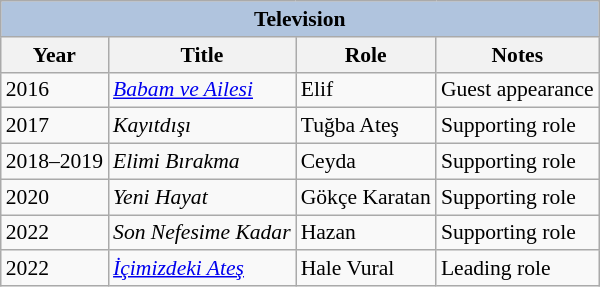<table class="wikitable" style="font-size: 90%;">
<tr>
<th colspan="4" style="background:LightSteelBlue">Television</th>
</tr>
<tr>
<th>Year</th>
<th>Title</th>
<th>Role</th>
<th>Notes</th>
</tr>
<tr>
<td>2016</td>
<td><em><a href='#'>Babam ve Ailesi</a></em></td>
<td>Elif</td>
<td>Guest appearance</td>
</tr>
<tr>
<td>2017</td>
<td><em>Kayıtdışı</em></td>
<td>Tuğba Ateş</td>
<td>Supporting role</td>
</tr>
<tr>
<td>2018–2019</td>
<td><em>Elimi Bırakma</em></td>
<td>Ceyda</td>
<td>Supporting role</td>
</tr>
<tr>
<td>2020</td>
<td><em>Yeni Hayat</em></td>
<td>Gökçe Karatan</td>
<td>Supporting role</td>
</tr>
<tr>
<td>2022</td>
<td><em>Son Nefesime Kadar</em></td>
<td>Hazan</td>
<td>Supporting role</td>
</tr>
<tr>
<td>2022</td>
<td><em><a href='#'>İçimizdeki Ateş</a></em></td>
<td>Hale Vural</td>
<td>Leading role</td>
</tr>
</table>
